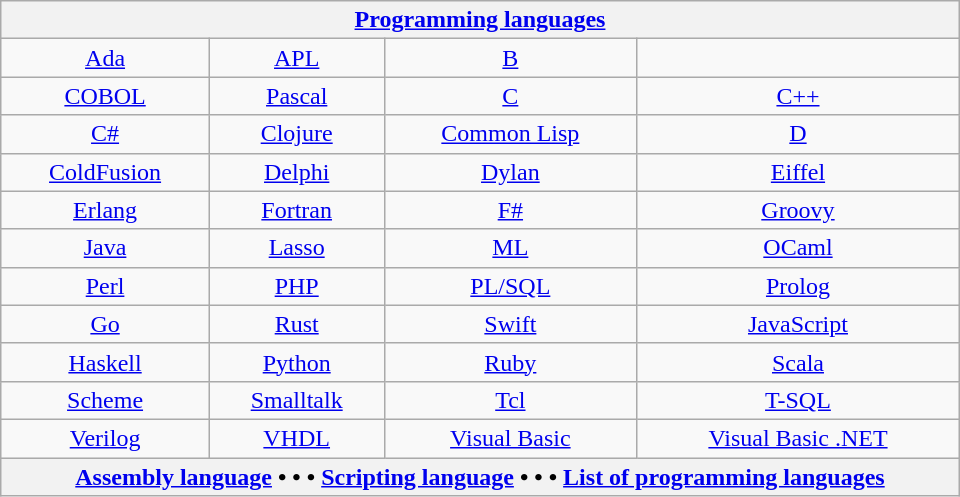<table class="wikitable" style="text-align: center; width: 640px;">
<tr>
<th colspan="4"><a href='#'>Programming languages</a></th>
</tr>
<tr>
<td><a href='#'>Ada</a></td>
<td><a href='#'>APL</a></td>
<td><a href='#'>B</a></td>
<td></td>
</tr>
<tr>
<td><a href='#'>COBOL</a></td>
<td><a href='#'>Pascal</a></td>
<td><a href='#'>C</a></td>
<td><a href='#'>C++</a></td>
</tr>
<tr>
<td><a href='#'>C#</a></td>
<td><a href='#'>Clojure</a></td>
<td><a href='#'>Common Lisp</a></td>
<td><a href='#'>D</a></td>
</tr>
<tr>
<td><a href='#'>ColdFusion</a></td>
<td><a href='#'>Delphi</a></td>
<td><a href='#'>Dylan</a></td>
<td><a href='#'>Eiffel</a></td>
</tr>
<tr>
<td><a href='#'>Erlang</a></td>
<td><a href='#'>Fortran</a></td>
<td><a href='#'>F#</a></td>
<td><a href='#'>Groovy</a></td>
</tr>
<tr>
<td><a href='#'>Java</a></td>
<td><a href='#'>Lasso</a></td>
<td><a href='#'>ML</a></td>
<td><a href='#'>OCaml</a></td>
</tr>
<tr>
<td><a href='#'>Perl</a></td>
<td><a href='#'>PHP</a></td>
<td><a href='#'>PL/SQL</a></td>
<td><a href='#'>Prolog</a></td>
</tr>
<tr>
<td><a href='#'>Go</a></td>
<td><a href='#'>Rust</a></td>
<td><a href='#'>Swift</a></td>
<td><a href='#'>JavaScript</a></td>
</tr>
<tr>
<td><a href='#'>Haskell</a></td>
<td><a href='#'>Python</a></td>
<td><a href='#'>Ruby</a></td>
<td><a href='#'>Scala</a></td>
</tr>
<tr>
<td><a href='#'>Scheme</a></td>
<td><a href='#'>Smalltalk</a></td>
<td><a href='#'>Tcl</a></td>
<td><a href='#'>T-SQL</a></td>
</tr>
<tr>
<td><a href='#'>Verilog</a></td>
<td><a href='#'>VHDL</a></td>
<td><a href='#'>Visual Basic</a></td>
<td><a href='#'>Visual Basic .NET</a></td>
</tr>
<tr>
<th colspan="4"><a href='#'>Assembly language</a> • • •  <a href='#'>Scripting language</a> • • •  <a href='#'>List of programming languages</a></th>
</tr>
</table>
